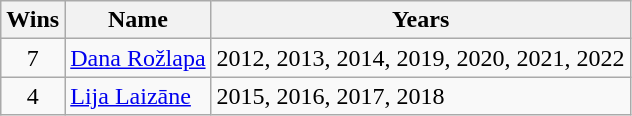<table class="wikitable">
<tr>
<th>Wins</th>
<th>Name</th>
<th>Years</th>
</tr>
<tr>
<td align=center>7</td>
<td><a href='#'>Dana Rožlapa</a></td>
<td align=left>2012, 2013, 2014, 2019, 2020, 2021, 2022</td>
</tr>
<tr>
<td align=center>4</td>
<td><a href='#'>Lija Laizāne</a></td>
<td align=left>2015, 2016, 2017, 2018</td>
</tr>
</table>
